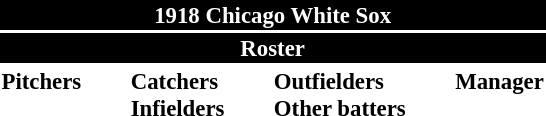<table class="toccolours" style="font-size: 95%;">
<tr>
<th colspan="10" style="background-color: black; color: white; text-align: center;">1918 Chicago White Sox</th>
</tr>
<tr>
<td colspan="10" style="background-color: black; color: white; text-align: center;"><strong>Roster</strong></td>
</tr>
<tr>
<td valign="top"><strong>Pitchers</strong><br>









</td>
<td width="25px"></td>
<td valign="top"><strong>Catchers</strong><br>



<strong>Infielders</strong>







</td>
<td width="25px"></td>
<td valign="top"><strong>Outfielders</strong><br>





<strong>Other batters</strong>

</td>
<td width="25px"></td>
<td valign="top"><strong>Manager</strong><br></td>
</tr>
</table>
